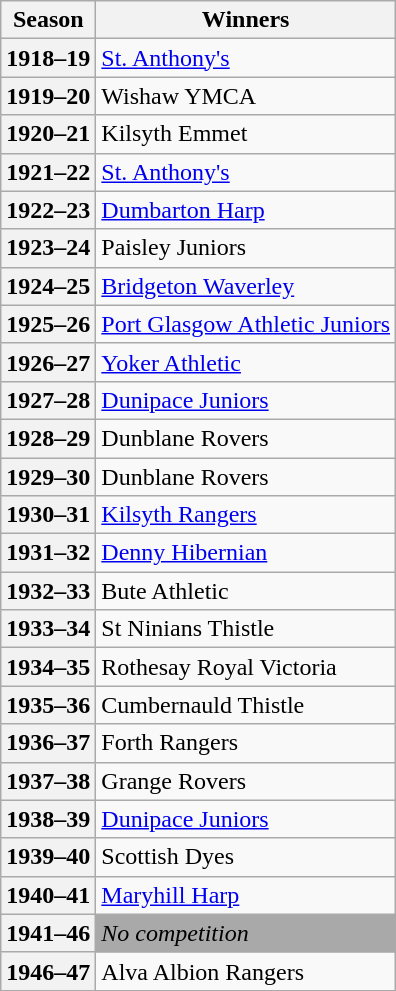<table class="wikitable">
<tr>
<th>Season</th>
<th>Winners</th>
</tr>
<tr>
<th>1918–19</th>
<td><a href='#'>St. Anthony's</a></td>
</tr>
<tr>
<th>1919–20</th>
<td>Wishaw YMCA</td>
</tr>
<tr>
<th>1920–21</th>
<td>Kilsyth Emmet</td>
</tr>
<tr>
<th>1921–22</th>
<td><a href='#'>St. Anthony's</a></td>
</tr>
<tr>
<th>1922–23</th>
<td><a href='#'>Dumbarton Harp</a></td>
</tr>
<tr>
<th>1923–24</th>
<td>Paisley Juniors</td>
</tr>
<tr>
<th>1924–25</th>
<td><a href='#'>Bridgeton Waverley</a></td>
</tr>
<tr>
<th>1925–26</th>
<td><a href='#'>Port Glasgow Athletic Juniors</a></td>
</tr>
<tr>
<th>1926–27</th>
<td><a href='#'>Yoker Athletic</a></td>
</tr>
<tr>
<th>1927–28</th>
<td><a href='#'>Dunipace Juniors</a></td>
</tr>
<tr>
<th>1928–29</th>
<td>Dunblane Rovers</td>
</tr>
<tr>
<th>1929–30</th>
<td>Dunblane Rovers</td>
</tr>
<tr>
<th>1930–31</th>
<td><a href='#'>Kilsyth Rangers</a></td>
</tr>
<tr>
<th>1931–32</th>
<td><a href='#'>Denny Hibernian</a></td>
</tr>
<tr>
<th>1932–33</th>
<td>Bute Athletic</td>
</tr>
<tr>
<th>1933–34</th>
<td>St Ninians Thistle</td>
</tr>
<tr>
<th>1934–35</th>
<td>Rothesay Royal Victoria</td>
</tr>
<tr>
<th>1935–36</th>
<td>Cumbernauld Thistle</td>
</tr>
<tr>
<th>1936–37</th>
<td>Forth Rangers</td>
</tr>
<tr>
<th>1937–38</th>
<td>Grange Rovers</td>
</tr>
<tr>
<th>1938–39</th>
<td><a href='#'>Dunipace Juniors</a></td>
</tr>
<tr>
<th>1939–40</th>
<td>Scottish Dyes</td>
</tr>
<tr>
<th>1940–41</th>
<td><a href='#'>Maryhill Harp</a></td>
</tr>
<tr>
<th>1941–46</th>
<td bgcolor=darkgrey><em>No competition</em></td>
</tr>
<tr>
<th>1946–47</th>
<td>Alva Albion Rangers</td>
</tr>
</table>
